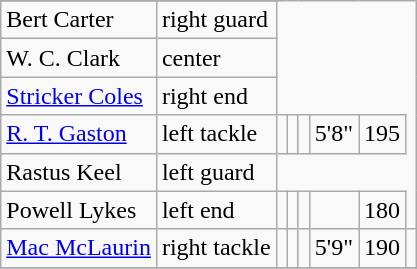<table class="wikitable">
<tr>
</tr>
<tr>
<td>Bert Carter</td>
<td>right guard</td>
</tr>
<tr>
<td>W. C. Clark</td>
<td>center</td>
</tr>
<tr>
<td><a href='#'>Stricker Coles</a></td>
<td>right end</td>
</tr>
<tr>
<td><a href='#'>R. T. Gaston</a></td>
<td>left tackle</td>
<td></td>
<td></td>
<td></td>
<td>5'8"</td>
<td>195</td>
</tr>
<tr>
<td>Rastus Keel</td>
<td>left guard</td>
</tr>
<tr>
<td>Powell Lykes</td>
<td>left end</td>
<td></td>
<td></td>
<td></td>
<td></td>
<td>180</td>
</tr>
<tr>
<td><a href='#'>Mac McLaurin</a></td>
<td>right tackle</td>
<td></td>
<td></td>
<td></td>
<td>5'9"</td>
<td>190</td>
<td></td>
</tr>
<tr>
</tr>
</table>
